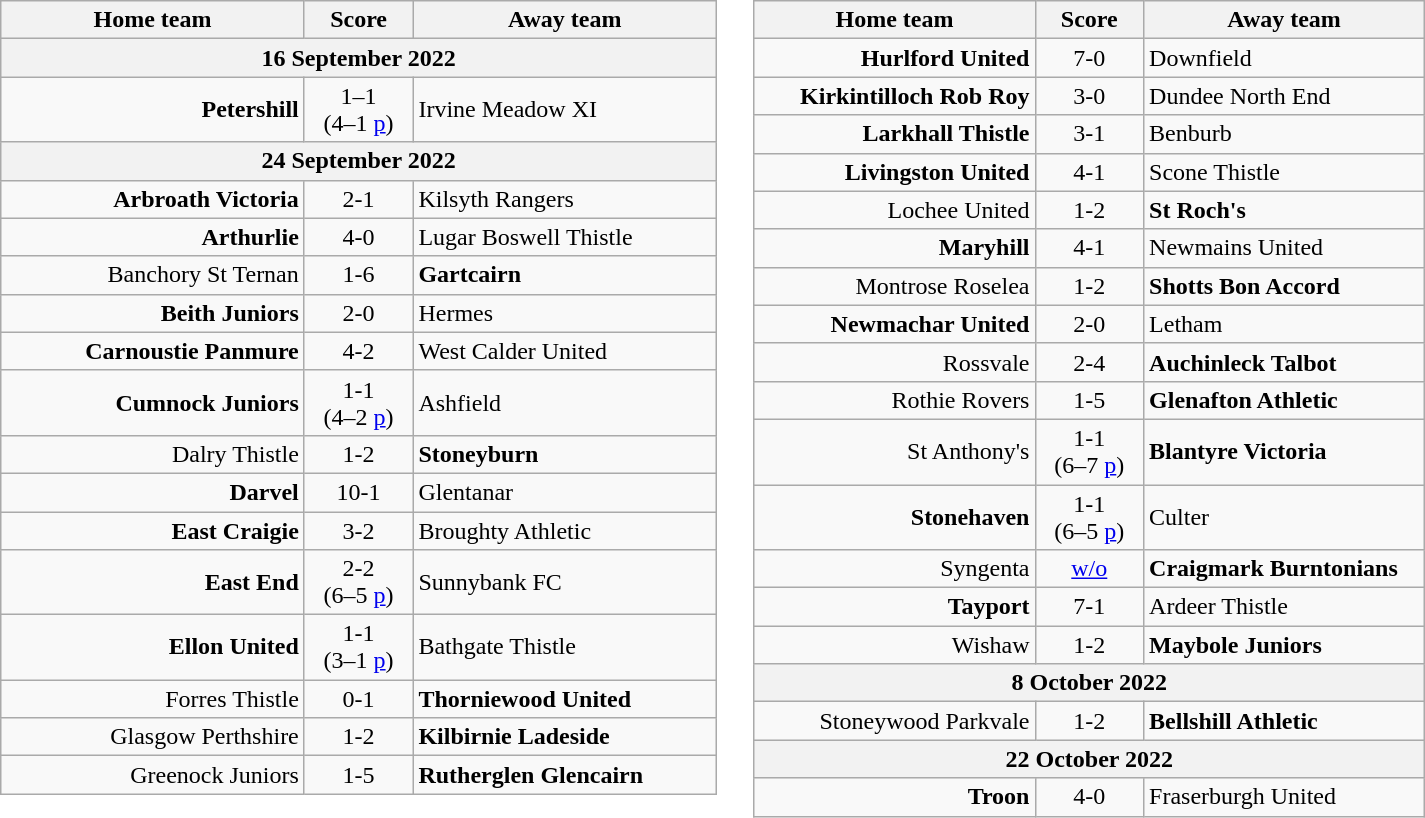<table cellspacing="0" cellpadding="4" border="0">
<tr>
<td valign="top"><br><table class="wikitable" style="border-collapse: collapse;">
<tr>
<th width="195" align="right">Home team</th>
<th width="65" align="center">Score</th>
<th width="195" align="left">Away team</th>
</tr>
<tr>
<th colspan="3">16 September 2022</th>
</tr>
<tr>
<td align="right"><strong>Petershill</strong></td>
<td align="center">1–1<br>(4–1 <a href='#'>p</a>)</td>
<td>Irvine Meadow XI</td>
</tr>
<tr>
<th colspan="3">24 September 2022</th>
</tr>
<tr>
<td align="right"><strong>Arbroath Victoria</strong></td>
<td align="center">2-1</td>
<td>Kilsyth Rangers</td>
</tr>
<tr>
<td align="right"><strong>Arthurlie</strong></td>
<td align="center">4-0</td>
<td>Lugar Boswell Thistle</td>
</tr>
<tr>
<td align="right">Banchory St Ternan</td>
<td align="center">1-6</td>
<td><strong>Gartcairn</strong></td>
</tr>
<tr>
<td align="right"><strong>Beith Juniors</strong></td>
<td align="center">2-0</td>
<td>Hermes</td>
</tr>
<tr>
<td align="right"><strong>Carnoustie Panmure</strong></td>
<td align="center">4-2</td>
<td>West Calder United</td>
</tr>
<tr>
<td align="right"><strong>Cumnock Juniors</strong></td>
<td align="center">1-1<br>(4–2 <a href='#'>p</a>)</td>
<td>Ashfield</td>
</tr>
<tr>
<td align="right">Dalry Thistle</td>
<td align="center">1-2</td>
<td><strong>Stoneyburn</strong></td>
</tr>
<tr>
<td align="right"><strong>Darvel</strong></td>
<td align="center">10-1</td>
<td>Glentanar</td>
</tr>
<tr>
<td align="right"><strong>East Craigie</strong></td>
<td align="center">3-2</td>
<td>Broughty Athletic</td>
</tr>
<tr>
<td align="right"><strong>East End</strong></td>
<td align="center">2-2<br>(6–5 <a href='#'>p</a>)</td>
<td>Sunnybank FC</td>
</tr>
<tr>
<td align="right"><strong>Ellon United</strong></td>
<td align="center">1-1<br>(3–1 <a href='#'>p</a>)</td>
<td>Bathgate Thistle</td>
</tr>
<tr>
<td align="right">Forres Thistle</td>
<td align="center">0-1</td>
<td><strong>Thorniewood United</strong></td>
</tr>
<tr>
<td align="right">Glasgow Perthshire</td>
<td align="center">1-2</td>
<td><strong>Kilbirnie Ladeside</strong></td>
</tr>
<tr>
<td align="right">Greenock Juniors</td>
<td align="center">1-5</td>
<td><strong>Rutherglen Glencairn</strong></td>
</tr>
</table>
</td>
<td valign="top"><br><table class="wikitable">
<tr>
<th width="180" align="right">Home team</th>
<th width="65" align="center">Score</th>
<th width="180" align="left">Away team</th>
</tr>
<tr>
<td align="right"><strong>Hurlford United</strong></td>
<td align="center">7-0</td>
<td>Downfield</td>
</tr>
<tr>
<td align="right"><strong>Kirkintilloch Rob Roy</strong></td>
<td align="center">3-0</td>
<td>Dundee North End</td>
</tr>
<tr>
<td align="right"><strong>Larkhall Thistle</strong></td>
<td align="center">3-1</td>
<td>Benburb</td>
</tr>
<tr>
<td align="right"><strong>Livingston United</strong></td>
<td align="center">4-1</td>
<td>Scone Thistle</td>
</tr>
<tr>
<td align="right">Lochee United</td>
<td align="center">1-2</td>
<td><strong>St Roch's</strong></td>
</tr>
<tr>
<td align="right"><strong>Maryhill</strong></td>
<td align="center">4-1</td>
<td>Newmains United</td>
</tr>
<tr>
<td align="right">Montrose Roselea</td>
<td align="center">1-2</td>
<td><strong>Shotts Bon Accord</strong></td>
</tr>
<tr>
<td align="right"><strong>Newmachar United</strong></td>
<td align="center">2-0</td>
<td>Letham</td>
</tr>
<tr>
<td align="right">Rossvale</td>
<td align="center">2-4</td>
<td><strong>Auchinleck Talbot</strong></td>
</tr>
<tr>
<td align="right">Rothie Rovers</td>
<td align="center">1-5</td>
<td><strong>Glenafton Athletic</strong></td>
</tr>
<tr>
<td align="right">St Anthony's</td>
<td align="center">1-1<br>(6–7 <a href='#'>p</a>)</td>
<td><strong>Blantyre Victoria</strong></td>
</tr>
<tr>
<td align="right"><strong>Stonehaven</strong></td>
<td align="center">1-1<br>(6–5 <a href='#'>p</a>)</td>
<td>Culter</td>
</tr>
<tr>
<td align="right">Syngenta</td>
<td align="center"><a href='#'>w/o</a></td>
<td><strong>Craigmark Burntonians</strong></td>
</tr>
<tr>
<td align="right"><strong>Tayport</strong></td>
<td align="center">7-1</td>
<td>Ardeer Thistle</td>
</tr>
<tr>
<td align="right">Wishaw</td>
<td align="center">1-2</td>
<td><strong>Maybole Juniors</strong></td>
</tr>
<tr>
<th colspan="3">8 October 2022</th>
</tr>
<tr>
<td align="right">Stoneywood Parkvale</td>
<td align="center">1-2</td>
<td><strong>Bellshill Athletic</strong></td>
</tr>
<tr>
<th colspan="3">22 October 2022</th>
</tr>
<tr>
<td align="right"><strong>Troon</strong></td>
<td align="center">4-0</td>
<td>Fraserburgh United</td>
</tr>
</table>
</td>
</tr>
</table>
